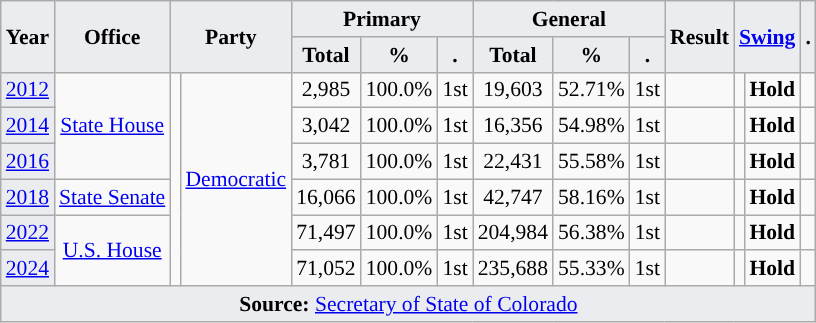<table class="wikitable" style="font-size:90%; text-align:center;">
<tr>
<th style="background-color:#EAECF0;" rowspan=2>Year</th>
<th style="background-color:#EAECF0;" rowspan=2>Office</th>
<th style="background-color:#EAECF0;" colspan=2 rowspan=2>Party</th>
<th style="background-color:#EAECF0;" colspan=3>Primary</th>
<th style="background-color:#EAECF0;" colspan=3>General</th>
<th style="background-color:#EAECF0;" rowspan=2>Result</th>
<th style="background-color:#EAECF0;" colspan=2 rowspan=2><a href='#'>Swing</a></th>
<th style="background-color:#EAECF0;" rowspan=2>.</th>
</tr>
<tr>
<th style="background-color:#EAECF0;">Total</th>
<th style="background-color:#EAECF0;">%</th>
<th style="background-color:#EAECF0;">.</th>
<th style="background-color:#EAECF0;">Total</th>
<th style="background-color:#EAECF0;">%</th>
<th style="background-color:#EAECF0;">.</th>
</tr>
<tr>
<td style="background-color:#EAECF0;"><a href='#'>2012</a></td>
<td rowspan=3><a href='#'>State House</a></td>
<td rowspan=6 style="background-color:"></td>
<td rowspan=6><a href='#'>Democratic</a></td>
<td>2,985</td>
<td>100.0%</td>
<td>1st</td>
<td>19,603</td>
<td>52.71%</td>
<td>1st</td>
<td></td>
<td style="background-color:"></td>
<td><strong>Hold</strong></td>
<td></td>
</tr>
<tr>
<td style="background-color:#EAECF0;"><a href='#'>2014</a></td>
<td>3,042</td>
<td>100.0%</td>
<td>1st</td>
<td>16,356</td>
<td>54.98%</td>
<td>1st</td>
<td></td>
<td style="background-color:"></td>
<td><strong>Hold</strong></td>
<td></td>
</tr>
<tr>
<td style="background-color:#EAECF0;"><a href='#'>2016</a></td>
<td>3,781</td>
<td>100.0%</td>
<td>1st</td>
<td>22,431</td>
<td>55.58%</td>
<td>1st</td>
<td></td>
<td style="background-color:"></td>
<td><strong>Hold</strong></td>
<td></td>
</tr>
<tr>
<td style="background-color:#EAECF0;"><a href='#'>2018</a></td>
<td><a href='#'>State Senate</a></td>
<td>16,066</td>
<td>100.0%</td>
<td>1st</td>
<td>42,747</td>
<td>58.16%</td>
<td>1st</td>
<td></td>
<td style="background-color:"></td>
<td><strong>Hold</strong></td>
<td></td>
</tr>
<tr>
<td style="background-color:#EAECF0;"><a href='#'>2022</a></td>
<td rowspan="2"><a href='#'>U.S. House</a></td>
<td>71,497</td>
<td>100.0%</td>
<td>1st</td>
<td>204,984</td>
<td>56.38%</td>
<td>1st</td>
<td></td>
<td style="background-color:"></td>
<td><strong>Hold</strong></td>
<td></td>
</tr>
<tr>
<td style="background-color:#EAECF0;"><a href='#'>2024</a></td>
<td>71,052</td>
<td>100.0%</td>
<td>1st</td>
<td>235,688</td>
<td>55.33%</td>
<td>1st</td>
<td></td>
<td style="background-color:"></td>
<td><strong>Hold</strong></td>
<td></td>
</tr>
<tr>
<td style="background-color:#EAECF0;" colspan=14><strong>Source:</strong> <a href='#'>Secretary of State of Colorado</a>  </td>
</tr>
</table>
